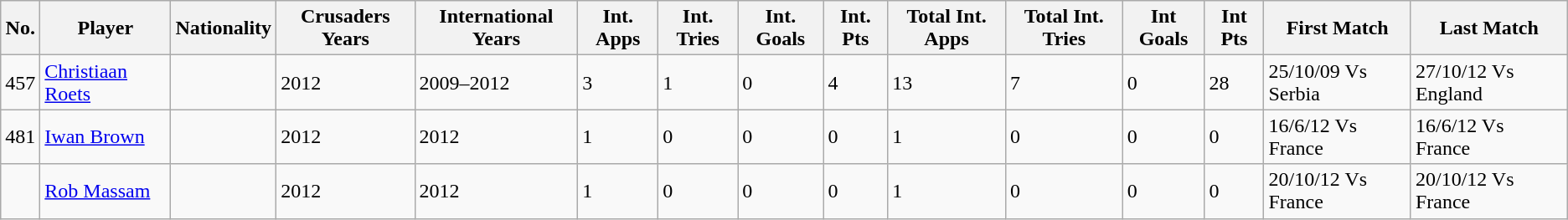<table class="wikitable">
<tr>
<th>No.</th>
<th>Player</th>
<th>Nationality</th>
<th>Crusaders Years</th>
<th>International Years</th>
<th>Int. Apps</th>
<th>Int. Tries</th>
<th>Int. Goals</th>
<th>Int. Pts</th>
<th>Total Int. Apps</th>
<th>Total Int. Tries</th>
<th>Int Goals</th>
<th>Int Pts</th>
<th>First Match</th>
<th>Last Match</th>
</tr>
<tr>
<td>457</td>
<td><a href='#'>Christiaan Roets</a></td>
<td></td>
<td>2012</td>
<td>2009–2012</td>
<td>3</td>
<td>1</td>
<td>0</td>
<td>4</td>
<td>13</td>
<td>7</td>
<td>0</td>
<td>28</td>
<td>25/10/09 Vs Serbia</td>
<td>27/10/12 Vs England</td>
</tr>
<tr>
<td>481</td>
<td><a href='#'>Iwan Brown</a></td>
<td></td>
<td>2012</td>
<td>2012</td>
<td>1</td>
<td>0</td>
<td>0</td>
<td>0</td>
<td>1</td>
<td>0</td>
<td>0</td>
<td>0</td>
<td>16/6/12 Vs France</td>
<td>16/6/12 Vs France</td>
</tr>
<tr>
<td></td>
<td><a href='#'>Rob Massam</a></td>
<td></td>
<td>2012</td>
<td>2012</td>
<td>1</td>
<td>0</td>
<td>0</td>
<td>0</td>
<td>1</td>
<td>0</td>
<td>0</td>
<td>0</td>
<td>20/10/12 Vs France</td>
<td>20/10/12 Vs France</td>
</tr>
</table>
